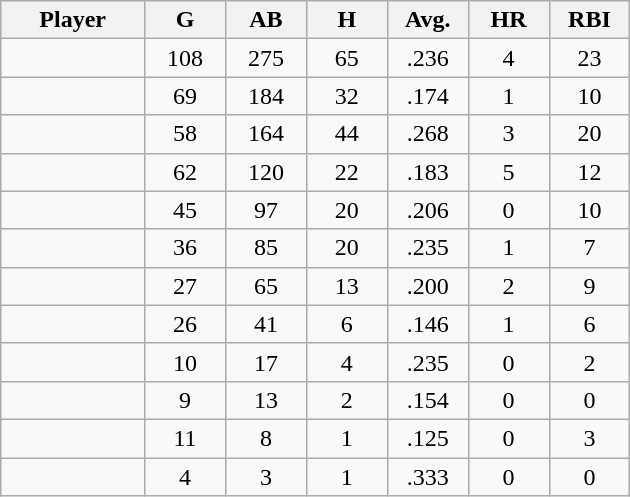<table class="wikitable sortable">
<tr>
<th bgcolor="#DDDDFF" width="16%">Player</th>
<th bgcolor="#DDDDFF" width="9%">G</th>
<th bgcolor="#DDDDFF" width="9%">AB</th>
<th bgcolor="#DDDDFF" width="9%">H</th>
<th bgcolor="#DDDDFF" width="9%">Avg.</th>
<th bgcolor="#DDDDFF" width="9%">HR</th>
<th bgcolor="#DDDDFF" width="9%">RBI</th>
</tr>
<tr align="center">
<td></td>
<td>108</td>
<td>275</td>
<td>65</td>
<td>.236</td>
<td>4</td>
<td>23</td>
</tr>
<tr align="center">
<td></td>
<td>69</td>
<td>184</td>
<td>32</td>
<td>.174</td>
<td>1</td>
<td>10</td>
</tr>
<tr align="center">
<td></td>
<td>58</td>
<td>164</td>
<td>44</td>
<td>.268</td>
<td>3</td>
<td>20</td>
</tr>
<tr align=center>
<td></td>
<td>62</td>
<td>120</td>
<td>22</td>
<td>.183</td>
<td>5</td>
<td>12</td>
</tr>
<tr align="center">
<td></td>
<td>45</td>
<td>97</td>
<td>20</td>
<td>.206</td>
<td>0</td>
<td>10</td>
</tr>
<tr align="center">
<td></td>
<td>36</td>
<td>85</td>
<td>20</td>
<td>.235</td>
<td>1</td>
<td>7</td>
</tr>
<tr align="center">
<td></td>
<td>27</td>
<td>65</td>
<td>13</td>
<td>.200</td>
<td>2</td>
<td>9</td>
</tr>
<tr align="center">
<td></td>
<td>26</td>
<td>41</td>
<td>6</td>
<td>.146</td>
<td>1</td>
<td>6</td>
</tr>
<tr align="center">
<td></td>
<td>10</td>
<td>17</td>
<td>4</td>
<td>.235</td>
<td>0</td>
<td>2</td>
</tr>
<tr align="center">
<td></td>
<td>9</td>
<td>13</td>
<td>2</td>
<td>.154</td>
<td>0</td>
<td>0</td>
</tr>
<tr align="center">
<td></td>
<td>11</td>
<td>8</td>
<td>1</td>
<td>.125</td>
<td>0</td>
<td>3</td>
</tr>
<tr align=center>
<td></td>
<td>4</td>
<td>3</td>
<td>1</td>
<td>.333</td>
<td>0</td>
<td>0</td>
</tr>
</table>
